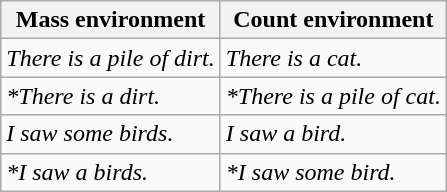<table class="wikitable">
<tr>
<th>Mass environment</th>
<th>Count environment</th>
</tr>
<tr>
<td><em>There is a pile of dirt.</em></td>
<td><em>There is a cat.</em></td>
</tr>
<tr>
<td><em>*There is a dirt.</em></td>
<td><em>*There is a pile of cat.</em></td>
</tr>
<tr>
<td><em>I saw some birds.</em></td>
<td><em>I saw a bird.</em></td>
</tr>
<tr>
<td><em>*I saw a birds.</em></td>
<td><em>*I saw some bird.</em></td>
</tr>
</table>
